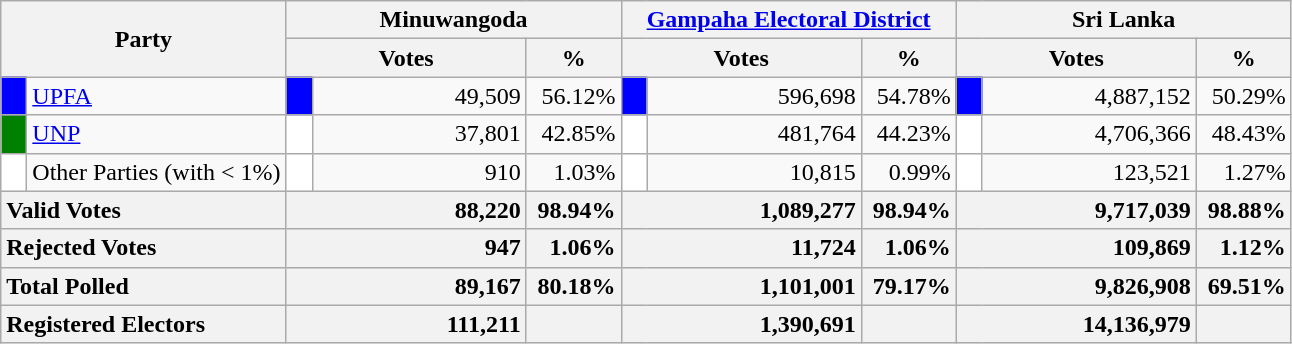<table class="wikitable">
<tr>
<th colspan="2" width="144px"rowspan="2">Party</th>
<th colspan="3" width="216px">Minuwangoda</th>
<th colspan="3" width="216px"><a href='#'>Gampaha Electoral District</a></th>
<th colspan="3" width="216px">Sri Lanka</th>
</tr>
<tr>
<th colspan="2" width="144px">Votes</th>
<th>%</th>
<th colspan="2" width="144px">Votes</th>
<th>%</th>
<th colspan="2" width="144px">Votes</th>
<th>%</th>
</tr>
<tr>
<td style="background-color:blue;" width="10px"></td>
<td style="text-align:left;"><a href='#'>UPFA</a></td>
<td style="background-color:blue;" width="10px"></td>
<td style="text-align:right;">49,509</td>
<td style="text-align:right;">56.12%</td>
<td style="background-color:blue;" width="10px"></td>
<td style="text-align:right;">596,698</td>
<td style="text-align:right;">54.78%</td>
<td style="background-color:blue;" width="10px"></td>
<td style="text-align:right;">4,887,152</td>
<td style="text-align:right;">50.29%</td>
</tr>
<tr>
<td style="background-color:green;" width="10px"></td>
<td style="text-align:left;"><a href='#'>UNP</a></td>
<td style="background-color:white;" width="10px"></td>
<td style="text-align:right;">37,801</td>
<td style="text-align:right;">42.85%</td>
<td style="background-color:white;" width="10px"></td>
<td style="text-align:right;">481,764</td>
<td style="text-align:right;">44.23%</td>
<td style="background-color:white;" width="10px"></td>
<td style="text-align:right;">4,706,366</td>
<td style="text-align:right;">48.43%</td>
</tr>
<tr>
<td style="background-color:white;" width="10px"></td>
<td style="text-align:left;">Other Parties (with < 1%)</td>
<td style="background-color:white;" width="10px"></td>
<td style="text-align:right;">910</td>
<td style="text-align:right;">1.03%</td>
<td style="background-color:white;" width="10px"></td>
<td style="text-align:right;">10,815</td>
<td style="text-align:right;">0.99%</td>
<td style="background-color:white;" width="10px"></td>
<td style="text-align:right;">123,521</td>
<td style="text-align:right;">1.27%</td>
</tr>
<tr>
<th colspan="2" width="144px"style="text-align:left;">Valid Votes</th>
<th style="text-align:right;"colspan="2" width="144px">88,220</th>
<th style="text-align:right;">98.94%</th>
<th style="text-align:right;"colspan="2" width="144px">1,089,277</th>
<th style="text-align:right;">98.94%</th>
<th style="text-align:right;"colspan="2" width="144px">9,717,039</th>
<th style="text-align:right;">98.88%</th>
</tr>
<tr>
<th colspan="2" width="144px"style="text-align:left;">Rejected Votes</th>
<th style="text-align:right;"colspan="2" width="144px">947</th>
<th style="text-align:right;">1.06%</th>
<th style="text-align:right;"colspan="2" width="144px">11,724</th>
<th style="text-align:right;">1.06%</th>
<th style="text-align:right;"colspan="2" width="144px">109,869</th>
<th style="text-align:right;">1.12%</th>
</tr>
<tr>
<th colspan="2" width="144px"style="text-align:left;">Total Polled</th>
<th style="text-align:right;"colspan="2" width="144px">89,167</th>
<th style="text-align:right;">80.18%</th>
<th style="text-align:right;"colspan="2" width="144px">1,101,001</th>
<th style="text-align:right;">79.17%</th>
<th style="text-align:right;"colspan="2" width="144px">9,826,908</th>
<th style="text-align:right;">69.51%</th>
</tr>
<tr>
<th colspan="2" width="144px"style="text-align:left;">Registered Electors</th>
<th style="text-align:right;"colspan="2" width="144px">111,211</th>
<th></th>
<th style="text-align:right;"colspan="2" width="144px">1,390,691</th>
<th></th>
<th style="text-align:right;"colspan="2" width="144px">14,136,979</th>
<th></th>
</tr>
</table>
